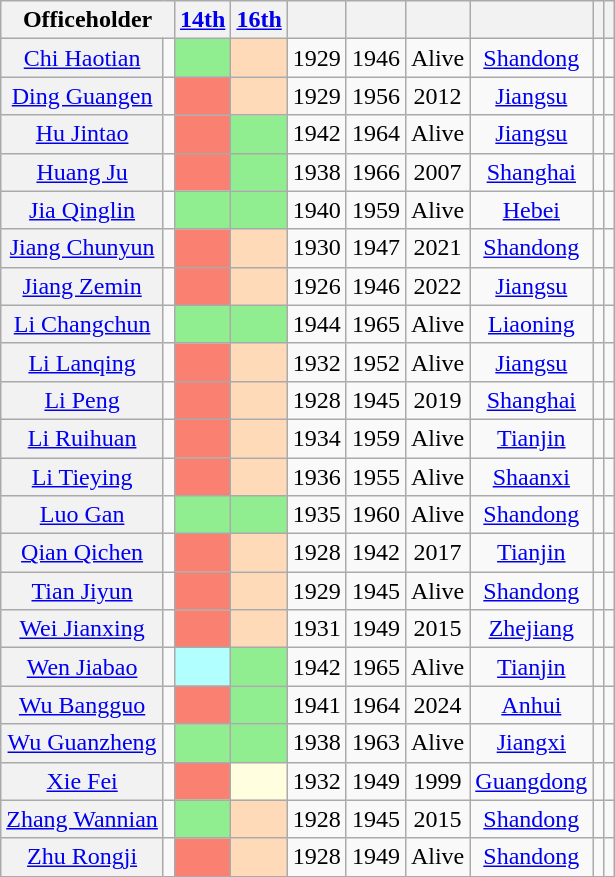<table class="wikitable sortable" style=text-align:center>
<tr>
<th scope=col colspan="2">Officeholder</th>
<th scope=col><a href='#'>14th</a></th>
<th scope=col><a href='#'>16th</a></th>
<th scope=col></th>
<th scope=col></th>
<th scope=col></th>
<th scope=col></th>
<th scope=col></th>
<th scope=col class="unsortable"></th>
</tr>
<tr>
<th align="center" scope="row" style="font-weight:normal;"><a href='#'>Chi Haotian</a></th>
<td></td>
<td bgcolor = LightGreen></td>
<td bgcolor = PeachPuff></td>
<td>1929</td>
<td>1946</td>
<td>Alive</td>
<td><a href='#'>Shandong</a></td>
<td></td>
<td></td>
</tr>
<tr>
<th align="center" scope="row" style="font-weight:normal;"><a href='#'>Ding Guangen</a></th>
<td></td>
<td bgcolor = Salmon></td>
<td bgcolor = PeachPuff></td>
<td>1929</td>
<td>1956</td>
<td>2012</td>
<td><a href='#'>Jiangsu</a></td>
<td></td>
<td></td>
</tr>
<tr>
<th align="center" scope="row" style="font-weight:normal;"><a href='#'>Hu Jintao</a></th>
<td></td>
<td bgcolor = Salmon></td>
<td bgcolor = LightGreen></td>
<td>1942</td>
<td>1964</td>
<td>Alive</td>
<td><a href='#'>Jiangsu</a></td>
<td></td>
<td></td>
</tr>
<tr>
<th align="center" scope="row" style="font-weight:normal;"><a href='#'>Huang Ju</a></th>
<td></td>
<td bgcolor = Salmon></td>
<td bgcolor = LightGreen></td>
<td>1938</td>
<td>1966</td>
<td>2007</td>
<td><a href='#'>Shanghai</a></td>
<td></td>
<td></td>
</tr>
<tr>
<th align="center" scope="row" style="font-weight:normal;"><a href='#'>Jia Qinglin</a></th>
<td></td>
<td bgcolor = LightGreen></td>
<td bgcolor = LightGreen></td>
<td>1940</td>
<td>1959</td>
<td>Alive</td>
<td><a href='#'>Hebei</a></td>
<td></td>
<td></td>
</tr>
<tr>
<th align="center" scope="row" style="font-weight:normal;"><a href='#'>Jiang Chunyun</a></th>
<td></td>
<td bgcolor = Salmon></td>
<td bgcolor = PeachPuff></td>
<td>1930</td>
<td>1947</td>
<td>2021</td>
<td><a href='#'>Shandong</a></td>
<td></td>
<td></td>
</tr>
<tr>
<th align="center" scope="row" style="font-weight:normal;"><a href='#'>Jiang Zemin</a></th>
<td></td>
<td bgcolor = Salmon></td>
<td bgcolor = PeachPuff></td>
<td>1926</td>
<td>1946</td>
<td>2022</td>
<td><a href='#'>Jiangsu</a></td>
<td></td>
<td></td>
</tr>
<tr>
<th align="center" scope="row" style="font-weight:normal;"><a href='#'>Li Changchun</a></th>
<td></td>
<td bgcolor = LightGreen></td>
<td bgcolor = LightGreen></td>
<td>1944</td>
<td>1965</td>
<td>Alive</td>
<td><a href='#'>Liaoning</a></td>
<td></td>
<td></td>
</tr>
<tr>
<th align="center" scope="row" style="font-weight:normal;"><a href='#'>Li Lanqing</a></th>
<td></td>
<td bgcolor = Salmon></td>
<td bgcolor = PeachPuff></td>
<td>1932</td>
<td>1952</td>
<td>Alive</td>
<td><a href='#'>Jiangsu</a></td>
<td></td>
<td></td>
</tr>
<tr>
<th align="center" scope="row" style="font-weight:normal;"><a href='#'>Li Peng</a></th>
<td></td>
<td bgcolor = Salmon></td>
<td bgcolor = PeachPuff></td>
<td>1928</td>
<td>1945</td>
<td>2019</td>
<td><a href='#'>Shanghai</a></td>
<td></td>
<td></td>
</tr>
<tr>
<th align="center" scope="row" style="font-weight:normal;"><a href='#'>Li Ruihuan</a></th>
<td></td>
<td bgcolor = Salmon></td>
<td bgcolor = PeachPuff></td>
<td>1934</td>
<td>1959</td>
<td>Alive</td>
<td><a href='#'>Tianjin</a></td>
<td></td>
<td></td>
</tr>
<tr>
<th align="center" scope="row" style="font-weight:normal;"><a href='#'>Li Tieying</a></th>
<td></td>
<td bgcolor = Salmon></td>
<td bgcolor = PeachPuff></td>
<td>1936</td>
<td>1955</td>
<td>Alive</td>
<td><a href='#'>Shaanxi</a></td>
<td></td>
<td></td>
</tr>
<tr>
<th align="center" scope="row" style="font-weight:normal;"><a href='#'>Luo Gan</a></th>
<td></td>
<td bgcolor = LightGreen></td>
<td bgcolor = LightGreen></td>
<td>1935</td>
<td>1960</td>
<td>Alive</td>
<td><a href='#'>Shandong</a></td>
<td></td>
<td></td>
</tr>
<tr>
<th align="center" scope="row" style="font-weight:normal;"><a href='#'>Qian Qichen</a></th>
<td></td>
<td bgcolor = Salmon></td>
<td bgcolor = PeachPuff></td>
<td>1928</td>
<td>1942</td>
<td>2017</td>
<td><a href='#'>Tianjin</a></td>
<td></td>
<td></td>
</tr>
<tr>
<th align="center" scope="row" style="font-weight:normal;"><a href='#'>Tian Jiyun</a></th>
<td></td>
<td bgcolor = Salmon></td>
<td bgcolor = PeachPuff></td>
<td>1929</td>
<td>1945</td>
<td>Alive</td>
<td><a href='#'>Shandong</a></td>
<td></td>
<td></td>
</tr>
<tr>
<th align="center" scope="row" style="font-weight:normal;"><a href='#'>Wei Jianxing</a></th>
<td></td>
<td bgcolor = Salmon></td>
<td bgcolor = PeachPuff></td>
<td>1931</td>
<td>1949</td>
<td>2015</td>
<td><a href='#'>Zhejiang</a></td>
<td></td>
<td></td>
</tr>
<tr>
<th align="center" scope="row" style="font-weight:normal;"><a href='#'>Wen Jiabao</a></th>
<td></td>
<td bgcolor = #B2FFFF></td>
<td bgcolor = LightGreen></td>
<td>1942</td>
<td>1965</td>
<td>Alive</td>
<td><a href='#'>Tianjin</a></td>
<td></td>
<td></td>
</tr>
<tr>
<th align="center" scope="row" style="font-weight:normal;"><a href='#'>Wu Bangguo</a></th>
<td></td>
<td bgcolor = Salmon></td>
<td bgcolor = LightGreen></td>
<td>1941</td>
<td>1964</td>
<td>2024</td>
<td><a href='#'>Anhui</a></td>
<td></td>
<td></td>
</tr>
<tr>
<th align="center" scope="row" style="font-weight:normal;"><a href='#'>Wu Guanzheng</a></th>
<td></td>
<td bgcolor = LightGreen></td>
<td bgcolor = LightGreen></td>
<td>1938</td>
<td>1963</td>
<td>Alive</td>
<td><a href='#'>Jiangxi</a></td>
<td></td>
<td></td>
</tr>
<tr>
<th align="center" scope="row" style="font-weight:normal;"><a href='#'>Xie Fei</a></th>
<td></td>
<td bgcolor = Salmon></td>
<td bgcolor = LightYellow></td>
<td>1932</td>
<td>1949</td>
<td>1999</td>
<td><a href='#'>Guangdong</a></td>
<td></td>
<td></td>
</tr>
<tr>
<th align="center" scope="row" style="font-weight:normal;"><a href='#'>Zhang Wannian</a></th>
<td></td>
<td bgcolor = LightGreen></td>
<td bgcolor = PeachPuff></td>
<td>1928</td>
<td>1945</td>
<td>2015</td>
<td><a href='#'>Shandong</a></td>
<td></td>
<td></td>
</tr>
<tr>
<th align="center" scope="row" style="font-weight:normal;"><a href='#'>Zhu Rongji</a></th>
<td></td>
<td bgcolor = Salmon></td>
<td bgcolor = PeachPuff></td>
<td>1928</td>
<td>1949</td>
<td>Alive</td>
<td><a href='#'>Shandong</a></td>
<td></td>
<td></td>
</tr>
</table>
